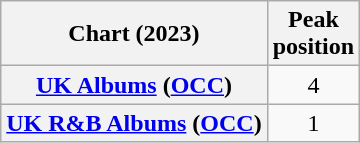<table class="wikitable sortable plainrowheaders" style="text-align:center">
<tr>
<th scope="col">Chart (2023)</th>
<th scope="col">Peak<br>position</th>
</tr>
<tr>
<th scope="row"><a href='#'>UK Albums</a> (<a href='#'>OCC</a>)</th>
<td>4</td>
</tr>
<tr>
<th scope="row"><a href='#'>UK R&B Albums</a> (<a href='#'>OCC</a>)</th>
<td>1</td>
</tr>
</table>
